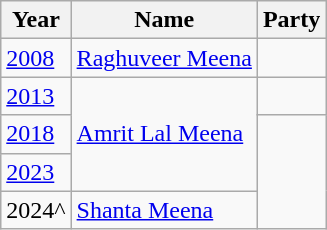<table class="wikitable sortable">
<tr>
<th>Year</th>
<th>Name</th>
<th colspan=2>Party</th>
</tr>
<tr>
<td><a href='#'>2008</a></td>
<td><a href='#'>Raghuveer Meena</a></td>
<td></td>
</tr>
<tr>
<td><a href='#'>2013</a></td>
<td rowspan=3><a href='#'>Amrit Lal Meena</a></td>
<td></td>
</tr>
<tr>
<td><a href='#'>2018</a></td>
</tr>
<tr>
<td><a href='#'>2023</a></td>
</tr>
<tr>
<td>2024^</td>
<td><a href='#'>Shanta Meena</a></td>
</tr>
</table>
